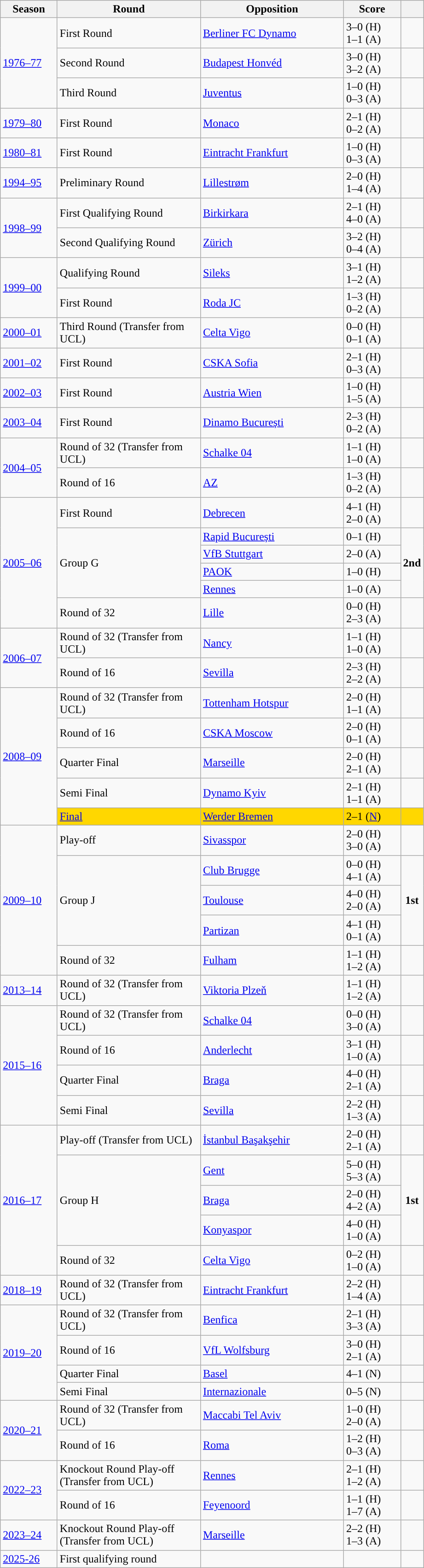<table class="wikitable">
<tr>
<th width=75>Season</th>
<th width=200>Round</th>
<th width=200>Opposition</th>
<th width=75>Score</th>
<th></th>
</tr>
<tr>
<td rowspan=3><a href='#'>1976–77</a></td>
<td>First Round</td>
<td> <a href='#'>Berliner FC Dynamo</a></td>
<td>3–0 (H) <br> 1–1 (A)</td>
<td></td>
</tr>
<tr>
<td>Second Round</td>
<td> <a href='#'>Budapest Honvéd</a></td>
<td>3–0 (H) <br> 3–2 (A)</td>
<td></td>
</tr>
<tr>
<td>Third Round</td>
<td> <a href='#'>Juventus</a></td>
<td>1–0 (H) <br> 0–3 (A)</td>
<td></td>
</tr>
<tr>
<td><a href='#'>1979–80</a></td>
<td>First Round</td>
<td> <a href='#'>Monaco</a></td>
<td>2–1 (H) <br> 0–2 (A)</td>
<td></td>
</tr>
<tr>
<td><a href='#'>1980–81</a></td>
<td>First Round</td>
<td> <a href='#'>Eintracht Frankfurt</a></td>
<td>1–0 (H) <br> 0–3 (A)</td>
<td></td>
</tr>
<tr>
<td><a href='#'>1994–95</a></td>
<td>Preliminary Round</td>
<td> <a href='#'>Lillestrøm</a></td>
<td>2–0 (H) <br> 1–4 (A)</td>
<td></td>
</tr>
<tr>
<td rowspan="2"><a href='#'>1998–99</a></td>
<td>First Qualifying Round</td>
<td> <a href='#'>Birkirkara</a></td>
<td>2–1 (H) <br> 4–0 (A)</td>
<td></td>
</tr>
<tr>
<td>Second Qualifying Round</td>
<td> <a href='#'>Zürich</a></td>
<td>3–2 (H) <br> 0–4 (A)</td>
<td></td>
</tr>
<tr>
<td rowspan="2"><a href='#'>1999–00</a></td>
<td>Qualifying Round</td>
<td> <a href='#'>Sileks</a></td>
<td>3–1 (H) <br> 1–2 (A)</td>
<td></td>
</tr>
<tr>
<td>First Round</td>
<td> <a href='#'>Roda JC</a></td>
<td>1–3 (H) <br> 0–2 (A)</td>
<td></td>
</tr>
<tr>
<td><a href='#'>2000–01</a></td>
<td>Third Round (Transfer from UCL)</td>
<td> <a href='#'>Celta Vigo</a></td>
<td>0–0 (H) <br> 0–1 (A)</td>
<td></td>
</tr>
<tr>
<td><a href='#'>2001–02</a></td>
<td>First Round</td>
<td> <a href='#'>CSKA Sofia</a></td>
<td>2–1 (H) <br> 0–3 (A)</td>
<td></td>
</tr>
<tr>
<td><a href='#'>2002–03</a></td>
<td>First Round</td>
<td> <a href='#'>Austria Wien</a></td>
<td>1–0 (H) <br> 1–5 (A)</td>
<td></td>
</tr>
<tr>
<td><a href='#'>2003–04</a></td>
<td>First Round</td>
<td> <a href='#'>Dinamo București</a></td>
<td>2–3 (H) <br> 0–2 (A)</td>
<td></td>
</tr>
<tr>
<td rowspan="2"><a href='#'>2004–05</a></td>
<td>Round of 32 (Transfer from UCL)</td>
<td> <a href='#'>Schalke 04</a></td>
<td>1–1 (H) <br> 1–0 (A)</td>
<td></td>
</tr>
<tr>
<td>Round of 16</td>
<td> <a href='#'>AZ</a></td>
<td>1–3 (H) <br> 0–2 (A)</td>
<td></td>
</tr>
<tr>
<td rowspan="6"><a href='#'>2005–06</a></td>
<td>First Round</td>
<td> <a href='#'>Debrecen</a></td>
<td>4–1 (H) <br> 2–0 (A)</td>
<td></td>
</tr>
<tr>
<td rowspan="4">Group G</td>
<td> <a href='#'>Rapid București</a></td>
<td>0–1 (H)</td>
<td style="text-align:center;" rowspan= "4"><strong>2nd</strong></td>
</tr>
<tr>
<td> <a href='#'>VfB Stuttgart</a></td>
<td>2–0 (A)</td>
</tr>
<tr>
<td> <a href='#'>PAOK</a></td>
<td>1–0 (H)</td>
</tr>
<tr>
<td> <a href='#'>Rennes</a></td>
<td>1–0 (A)</td>
</tr>
<tr>
<td>Round of 32</td>
<td> <a href='#'>Lille</a></td>
<td>0–0 (H) <br> 2–3 (A)</td>
<td></td>
</tr>
<tr>
<td rowspan="2"><a href='#'>2006–07</a></td>
<td>Round of 32 (Transfer from UCL)</td>
<td> <a href='#'>Nancy</a></td>
<td>1–1 (H) <br> 1–0 (A)</td>
<td></td>
</tr>
<tr>
<td>Round of 16</td>
<td> <a href='#'>Sevilla</a></td>
<td>2–3 (H) <br> 2–2 (A)</td>
<td></td>
</tr>
<tr>
<td rowspan="5"><a href='#'>2008–09</a></td>
<td>Round of 32 (Transfer from UCL)</td>
<td> <a href='#'>Tottenham Hotspur</a></td>
<td>2–0 (H) <br> 1–1 (A)</td>
<td></td>
</tr>
<tr>
<td>Round of 16</td>
<td> <a href='#'>CSKA Moscow</a></td>
<td>2–0 (H) <br> 0–1 (A)</td>
<td></td>
</tr>
<tr>
<td>Quarter Final</td>
<td> <a href='#'>Marseille</a></td>
<td>2–0 (H) <br> 2–1 (A)</td>
<td></td>
</tr>
<tr>
<td>Semi Final</td>
<td> <a href='#'>Dynamo Kyiv</a></td>
<td>2–1 (H) <br> 1–1 (A)</td>
<td></td>
</tr>
<tr>
<td bgcolor=Gold><a href='#'>Final</a></td>
<td bgcolor=Gold> <a href='#'>Werder Bremen</a></td>
<td bgcolor=Gold>2–1 (<a href='#'>N</a>)</td>
<td bgcolor=Gold></td>
</tr>
<tr>
<td rowspan="5"><a href='#'>2009–10</a></td>
<td>Play-off</td>
<td> <a href='#'>Sivasspor</a></td>
<td>2–0 (H) <br> 3–0 (A)</td>
<td></td>
</tr>
<tr>
<td rowspan="3’’">Group J</td>
<td> <a href='#'>Club Brugge</a></td>
<td>0–0 (H) <br> 4–1 (A)</td>
<td style="text-align:center;" rowspan= "3 "><strong>1st</strong></td>
</tr>
<tr>
<td> <a href='#'>Toulouse</a></td>
<td>4–0 (H) <br> 2–0 (A)</td>
</tr>
<tr>
<td> <a href='#'>Partizan</a></td>
<td>4–1 (H) <br> 0–1 (A)</td>
</tr>
<tr>
<td>Round of 32</td>
<td> <a href='#'>Fulham</a></td>
<td>1–1 (H) <br> 1–2 (A)</td>
<td></td>
</tr>
<tr>
<td><a href='#'>2013–14</a></td>
<td>Round of 32 (Transfer from UCL)</td>
<td> <a href='#'>Viktoria Plzeň</a></td>
<td>1–1 (H) <br> 1–2 (A)</td>
<td></td>
</tr>
<tr>
<td rowspan="4"><a href='#'>2015–16</a></td>
<td>Round of 32 (Transfer from UCL)</td>
<td> <a href='#'>Schalke 04</a></td>
<td>0–0 (H) <br> 3–0 (A)</td>
<td></td>
</tr>
<tr>
<td>Round of 16</td>
<td> <a href='#'>Anderlecht</a></td>
<td>3–1 (H) <br> 1–0 (A)</td>
<td></td>
</tr>
<tr>
<td>Quarter Final</td>
<td> <a href='#'>Braga</a></td>
<td>4–0 (H) <br> 2–1 (A)</td>
<td></td>
</tr>
<tr>
<td>Semi Final</td>
<td> <a href='#'>Sevilla</a></td>
<td>2–2 (H) <br> 1–3 (A)</td>
<td></td>
</tr>
<tr>
<td rowspan="5"><a href='#'>2016–17</a></td>
<td>Play-off (Transfer from UCL)</td>
<td> <a href='#'>İstanbul Başakşehir</a></td>
<td>2–0 (H) <br> 2–1 (A)</td>
<td></td>
</tr>
<tr>
<td rowspan="3’’">Group H</td>
<td> <a href='#'>Gent</a></td>
<td>5–0 (H) <br> 5–3 (A)</td>
<td style="text-align:center;" rowspan= "3 "><strong>1st</strong></td>
</tr>
<tr>
<td> <a href='#'>Braga</a></td>
<td>2–0 (H) <br> 4–2 (A)</td>
</tr>
<tr>
<td> <a href='#'>Konyaspor</a></td>
<td>4–0 (H) <br> 1–0 (A)</td>
</tr>
<tr>
<td>Round of 32</td>
<td> <a href='#'>Celta Vigo</a></td>
<td>0–2 (H) <br> 1–0 (A)</td>
<td></td>
</tr>
<tr>
<td><a href='#'>2018–19</a></td>
<td>Round of 32 (Transfer from UCL)</td>
<td> <a href='#'>Eintracht Frankfurt</a></td>
<td>2–2 (H) <br> 1–4 (A)</td>
<td></td>
</tr>
<tr>
<td rowspan="4"><a href='#'>2019–20</a></td>
<td>Round of 32 (Transfer from UCL)</td>
<td> <a href='#'>Benfica</a></td>
<td>2–1 (H) <br> 3–3 (A)</td>
<td></td>
</tr>
<tr>
<td>Round of 16</td>
<td> <a href='#'>VfL Wolfsburg</a></td>
<td>3–0 (H) <br> 2–1 (A)</td>
<td></td>
</tr>
<tr>
<td>Quarter Final</td>
<td> <a href='#'>Basel</a></td>
<td>4–1 (N)</td>
<td></td>
</tr>
<tr>
<td>Semi Final</td>
<td> <a href='#'>Internazionale</a></td>
<td>0–5 (N)</td>
<td></td>
</tr>
<tr>
<td rowspan="2"><a href='#'>2020–21</a></td>
<td>Round of 32 (Transfer from UCL)</td>
<td> <a href='#'>Maccabi Tel Aviv</a></td>
<td>1–0 (H) <br> 2–0 (A)</td>
<td></td>
</tr>
<tr>
<td>Round of 16</td>
<td> <a href='#'>Roma</a></td>
<td>1–2 (H) <br> 0–3 (A)</td>
<td></td>
</tr>
<tr>
<td rowspan="2"><a href='#'>2022–23</a></td>
<td>Knockout Round Play-off (Transfer from UCL)</td>
<td> <a href='#'>Rennes</a></td>
<td>2–1 (H) <br> 1–2 (A) <br> </td>
<td></td>
</tr>
<tr>
<td>Round of 16</td>
<td> <a href='#'>Feyenoord</a></td>
<td>1–1 (H) <br> 1–7 (A)</td>
<td></td>
</tr>
<tr>
<td><a href='#'>2023–24</a></td>
<td>Knockout Round Play-off (Transfer from UCL)</td>
<td> <a href='#'>Marseille</a></td>
<td>2–2 (H) <br> 1–3 (A)</td>
<td></td>
</tr>
<tr>
<td><a href='#'>2025-26</a></td>
<td>First qualifying round</td>
<td></td>
<td></td>
<td></td>
</tr>
</table>
